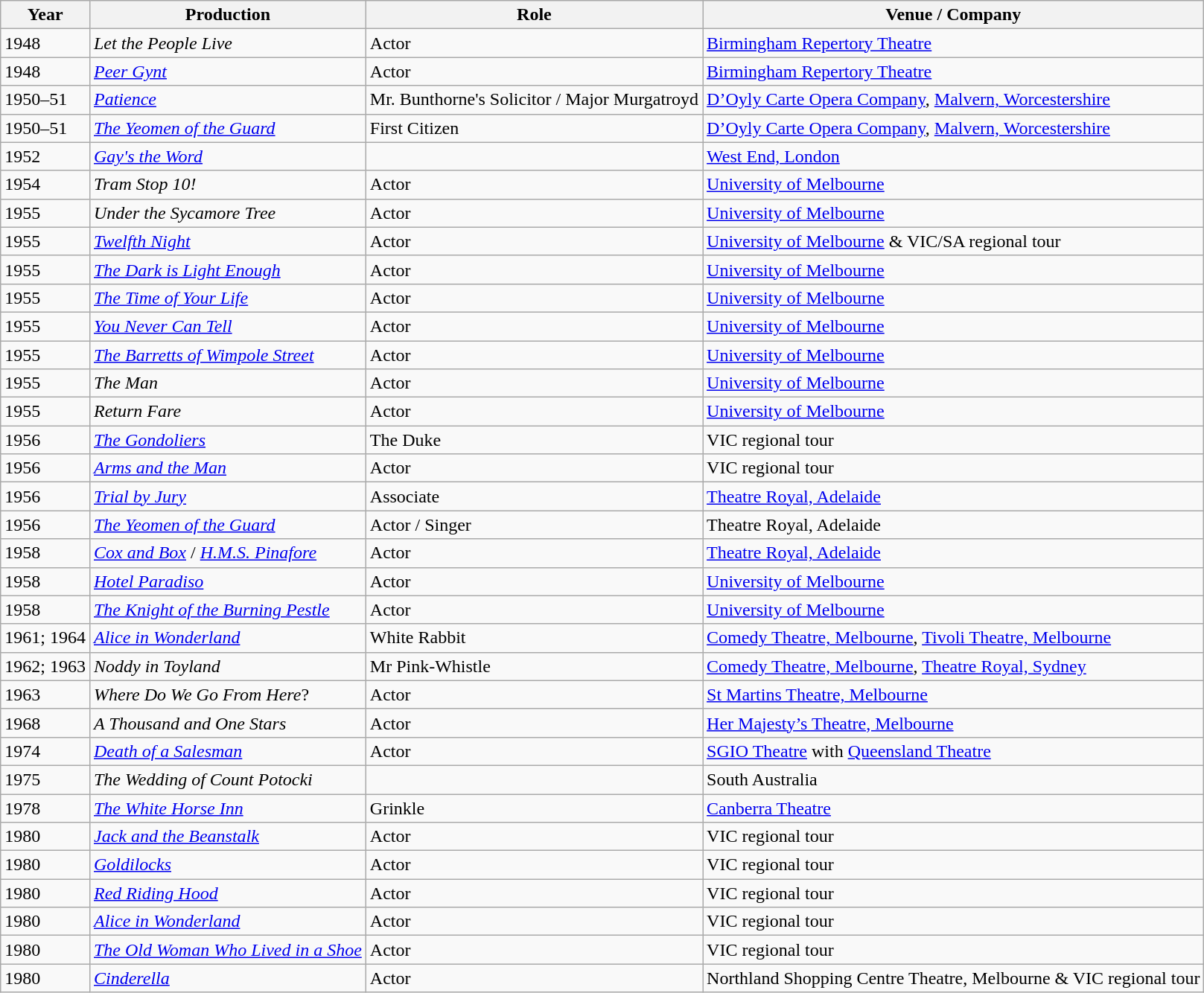<table class="wikitable">
<tr>
<th>Year</th>
<th>Production</th>
<th>Role</th>
<th>Venue / Company</th>
</tr>
<tr>
<td>1948</td>
<td><em>Let the People Live</em></td>
<td>Actor</td>
<td><a href='#'>Birmingham Repertory Theatre</a></td>
</tr>
<tr>
<td>1948</td>
<td><em><a href='#'>Peer Gynt</a></em></td>
<td>Actor</td>
<td><a href='#'>Birmingham Repertory Theatre</a></td>
</tr>
<tr>
<td>1950–51</td>
<td><em><a href='#'>Patience</a></em></td>
<td>Mr. Bunthorne's Solicitor / Major Murgatroyd</td>
<td><a href='#'>D’Oyly Carte Opera Company</a>, <a href='#'>Malvern, Worcestershire</a></td>
</tr>
<tr>
<td>1950–51</td>
<td><em><a href='#'>The Yeomen of the Guard</a></em></td>
<td>First Citizen</td>
<td><a href='#'>D’Oyly Carte Opera Company</a>, <a href='#'>Malvern, Worcestershire</a></td>
</tr>
<tr>
<td>1952</td>
<td><em><a href='#'>Gay's the Word</a></em></td>
<td></td>
<td><a href='#'>West End, London</a></td>
</tr>
<tr>
<td>1954</td>
<td><em>Tram Stop 10!</em></td>
<td>Actor</td>
<td><a href='#'>University of Melbourne</a></td>
</tr>
<tr>
<td>1955</td>
<td><em>Under the Sycamore Tree</em></td>
<td>Actor</td>
<td><a href='#'>University of Melbourne</a></td>
</tr>
<tr>
<td>1955</td>
<td><em><a href='#'>Twelfth Night</a></em></td>
<td>Actor</td>
<td><a href='#'>University of Melbourne</a> & VIC/SA regional tour</td>
</tr>
<tr>
<td>1955</td>
<td><em><a href='#'>The Dark is Light Enough</a></em></td>
<td>Actor</td>
<td><a href='#'>University of Melbourne</a></td>
</tr>
<tr>
<td>1955</td>
<td><em><a href='#'>The Time of Your Life</a></em></td>
<td>Actor</td>
<td><a href='#'>University of Melbourne</a></td>
</tr>
<tr>
<td>1955</td>
<td><em><a href='#'>You Never Can Tell</a></em></td>
<td>Actor</td>
<td><a href='#'>University of Melbourne</a></td>
</tr>
<tr>
<td>1955</td>
<td><em><a href='#'>The Barretts of Wimpole Street</a></em></td>
<td>Actor</td>
<td><a href='#'>University of Melbourne</a></td>
</tr>
<tr>
<td>1955</td>
<td><em>The Man</em></td>
<td>Actor</td>
<td><a href='#'>University of Melbourne</a></td>
</tr>
<tr>
<td>1955</td>
<td><em>Return Fare</em></td>
<td>Actor</td>
<td><a href='#'>University of Melbourne</a></td>
</tr>
<tr>
<td>1956</td>
<td><em><a href='#'>The Gondoliers</a></em></td>
<td>The Duke</td>
<td>VIC regional tour</td>
</tr>
<tr>
<td>1956</td>
<td><em><a href='#'>Arms and the Man</a></em></td>
<td>Actor</td>
<td>VIC regional tour</td>
</tr>
<tr>
<td>1956</td>
<td><em><a href='#'>Trial by Jury</a></em></td>
<td>Associate</td>
<td><a href='#'>Theatre Royal, Adelaide</a></td>
</tr>
<tr>
<td>1956</td>
<td><em><a href='#'>The Yeomen of the Guard</a></em></td>
<td>Actor / Singer</td>
<td>Theatre Royal, Adelaide</td>
</tr>
<tr>
<td>1958</td>
<td><em><a href='#'>Cox and Box</a></em> / <em><a href='#'>H.M.S. Pinafore</a></em></td>
<td>Actor</td>
<td><a href='#'>Theatre Royal, Adelaide</a></td>
</tr>
<tr>
<td>1958</td>
<td><em><a href='#'>Hotel Paradiso</a></em></td>
<td>Actor</td>
<td><a href='#'>University of Melbourne</a></td>
</tr>
<tr>
<td>1958</td>
<td><em><a href='#'>The Knight of the Burning Pestle</a></em></td>
<td>Actor</td>
<td><a href='#'>University of Melbourne</a></td>
</tr>
<tr>
<td>1961; 1964</td>
<td><em><a href='#'>Alice in Wonderland</a></em></td>
<td>White Rabbit</td>
<td><a href='#'>Comedy Theatre, Melbourne</a>, <a href='#'>Tivoli Theatre, Melbourne</a></td>
</tr>
<tr>
<td>1962; 1963</td>
<td><em>Noddy in Toyland</em></td>
<td>Mr Pink-Whistle</td>
<td><a href='#'>Comedy Theatre, Melbourne</a>, <a href='#'>Theatre Royal, Sydney</a></td>
</tr>
<tr>
<td>1963</td>
<td><em>Where Do We Go From Here</em>?</td>
<td>Actor</td>
<td><a href='#'>St Martins Theatre, Melbourne</a></td>
</tr>
<tr>
<td>1968</td>
<td><em>A Thousand and One Stars</em></td>
<td>Actor</td>
<td><a href='#'>Her Majesty’s Theatre, Melbourne</a></td>
</tr>
<tr>
<td>1974</td>
<td><em><a href='#'>Death of a Salesman</a></em></td>
<td>Actor</td>
<td><a href='#'>SGIO Theatre</a> with <a href='#'>Queensland Theatre</a></td>
</tr>
<tr>
<td>1975</td>
<td><em>The Wedding of Count Potocki</em></td>
<td></td>
<td>South Australia</td>
</tr>
<tr>
<td>1978</td>
<td><em><a href='#'>The White Horse Inn</a></em></td>
<td>Grinkle</td>
<td><a href='#'>Canberra Theatre</a></td>
</tr>
<tr>
<td>1980</td>
<td><em><a href='#'>Jack and the Beanstalk</a></em></td>
<td>Actor</td>
<td>VIC regional tour</td>
</tr>
<tr>
<td>1980</td>
<td><em><a href='#'>Goldilocks</a></em></td>
<td>Actor</td>
<td>VIC regional tour</td>
</tr>
<tr>
<td>1980</td>
<td><em><a href='#'>Red Riding Hood</a></em></td>
<td>Actor</td>
<td>VIC regional tour</td>
</tr>
<tr>
<td>1980</td>
<td><em><a href='#'>Alice in Wonderland</a></em></td>
<td>Actor</td>
<td>VIC regional tour</td>
</tr>
<tr>
<td>1980</td>
<td><em><a href='#'>The Old Woman Who Lived in a Shoe</a></em></td>
<td>Actor</td>
<td>VIC regional tour</td>
</tr>
<tr>
<td>1980</td>
<td><em><a href='#'>Cinderella</a></em></td>
<td>Actor</td>
<td>Northland Shopping Centre Theatre, Melbourne & VIC regional tour</td>
</tr>
</table>
